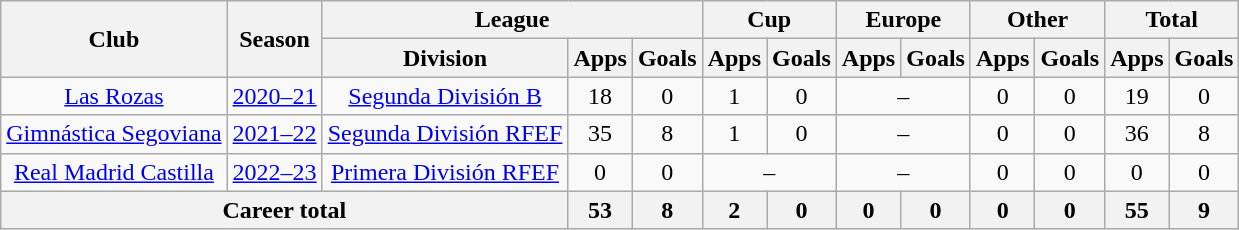<table class="wikitable" style="text-align:center">
<tr>
<th rowspan="2">Club</th>
<th rowspan="2">Season</th>
<th colspan="3">League</th>
<th colspan="2">Cup</th>
<th colspan="2">Europe</th>
<th colspan="2">Other</th>
<th colspan="2">Total</th>
</tr>
<tr>
<th>Division</th>
<th>Apps</th>
<th>Goals</th>
<th>Apps</th>
<th>Goals</th>
<th>Apps</th>
<th>Goals</th>
<th>Apps</th>
<th>Goals</th>
<th>Apps</th>
<th>Goals</th>
</tr>
<tr>
<td><a href='#'>Las Rozas</a></td>
<td><a href='#'>2020–21</a></td>
<td><a href='#'>Segunda División B</a></td>
<td>18</td>
<td>0</td>
<td>1</td>
<td>0</td>
<td colspan="2">–</td>
<td>0</td>
<td>0</td>
<td>19</td>
<td>0</td>
</tr>
<tr>
<td><a href='#'>Gimnástica Segoviana</a></td>
<td><a href='#'>2021–22</a></td>
<td><a href='#'>Segunda División RFEF</a></td>
<td>35</td>
<td>8</td>
<td>1</td>
<td>0</td>
<td colspan="2">–</td>
<td>0</td>
<td>0</td>
<td>36</td>
<td>8</td>
</tr>
<tr>
<td><a href='#'>Real Madrid Castilla</a></td>
<td><a href='#'>2022–23</a></td>
<td><a href='#'>Primera División RFEF</a></td>
<td>0</td>
<td>0</td>
<td colspan="2">–</td>
<td colspan="2">–</td>
<td>0</td>
<td>0</td>
<td>0</td>
<td>0</td>
</tr>
<tr>
<th colspan="3">Career total</th>
<th>53</th>
<th>8</th>
<th>2</th>
<th>0</th>
<th>0</th>
<th>0</th>
<th>0</th>
<th>0</th>
<th>55</th>
<th>9</th>
</tr>
</table>
